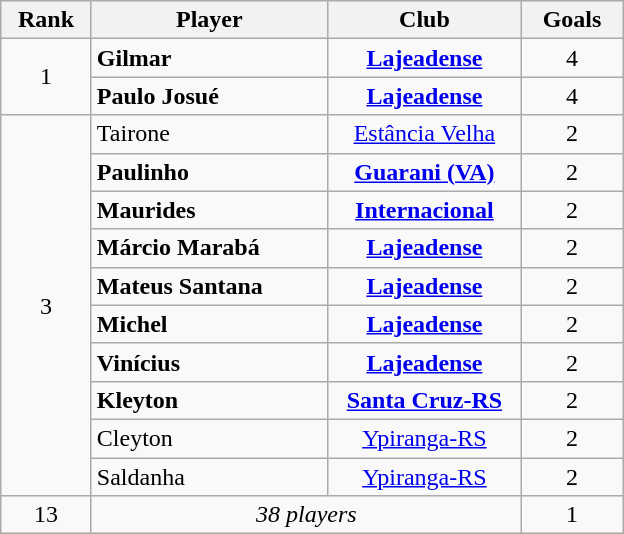<table class="wikitable" style="text-align:center; margin-left:1em;">
<tr>
<th style="width:53px">Rank</th>
<th style="width:150px">Player</th>
<th style="width:122px">Club</th>
<th style="width:60px">Goals</th>
</tr>
<tr>
<td align=center rowspan=2>1</td>
<td align=left> <strong>Gilmar</strong></td>
<td><strong><a href='#'>Lajeadense</a></strong></td>
<td>4</td>
</tr>
<tr>
<td align=left> <strong>Paulo Josué</strong></td>
<td><strong><a href='#'>Lajeadense</a></strong></td>
<td>4</td>
</tr>
<tr>
<td align=center rowspan=10>3</td>
<td align=left> Tairone</td>
<td><a href='#'>Estância Velha</a></td>
<td>2</td>
</tr>
<tr>
<td align=left> <strong>Paulinho</strong></td>
<td><strong><a href='#'>Guarani (VA)</a></strong></td>
<td>2</td>
</tr>
<tr>
<td align=left> <strong>Maurides</strong></td>
<td><strong><a href='#'>Internacional</a></strong></td>
<td>2</td>
</tr>
<tr>
<td align=left> <strong>Márcio Marabá</strong></td>
<td><strong><a href='#'>Lajeadense</a></strong></td>
<td>2</td>
</tr>
<tr>
<td align=left> <strong>Mateus Santana</strong></td>
<td><strong><a href='#'>Lajeadense</a></strong></td>
<td>2</td>
</tr>
<tr>
<td align=left> <strong>Michel</strong></td>
<td><strong><a href='#'>Lajeadense</a></strong></td>
<td>2</td>
</tr>
<tr>
<td align=left> <strong>Vinícius</strong></td>
<td><strong><a href='#'>Lajeadense</a></strong></td>
<td>2</td>
</tr>
<tr>
<td align=left> <strong>Kleyton</strong></td>
<td><strong><a href='#'>Santa Cruz-RS</a></strong></td>
<td>2</td>
</tr>
<tr>
<td align=left> Cleyton</td>
<td><a href='#'>Ypiranga-RS</a></td>
<td>2</td>
</tr>
<tr>
<td align=left> Saldanha</td>
<td><a href='#'>Ypiranga-RS</a></td>
<td>2</td>
</tr>
<tr>
<td align=center rowspan=1>13</td>
<td colspan=2 align=center><em>38 players</em></td>
<td>1</td>
</tr>
</table>
